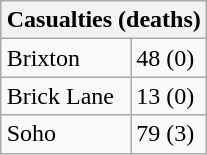<table class="wikitable" style="text-align:left; float:right;">
<tr>
<th colspan=2>Casualties (deaths)</th>
</tr>
<tr>
<td>Brixton</td>
<td>48 (0)</td>
</tr>
<tr>
<td>Brick Lane</td>
<td>13 (0)</td>
</tr>
<tr>
<td>Soho</td>
<td>79 (3)</td>
</tr>
</table>
